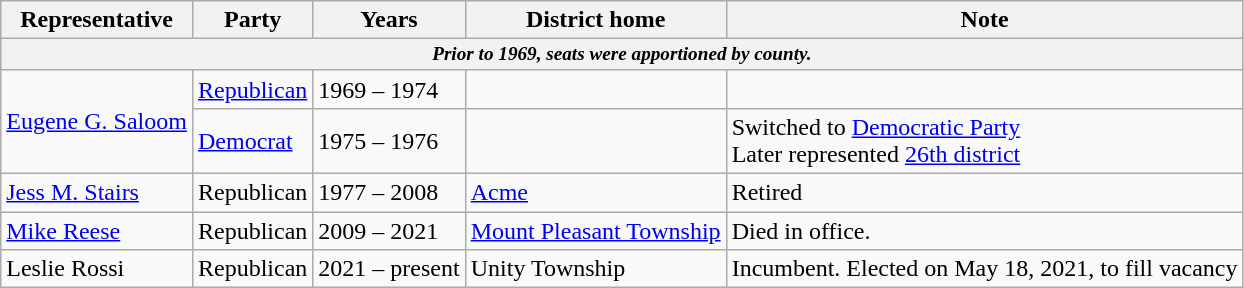<table class=wikitable>
<tr valign=bottom>
<th>Representative</th>
<th>Party</th>
<th>Years</th>
<th>District home</th>
<th>Note</th>
</tr>
<tr>
<th colspan=5 style="font-size: 80%;"><em>Prior to 1969, seats were apportioned by county.</em></th>
</tr>
<tr>
<td rowspan=2><a href='#'>Eugene G. Saloom</a></td>
<td><a href='#'>Republican</a></td>
<td>1969 – 1974</td>
<td></td>
<td></td>
</tr>
<tr>
<td><a href='#'>Democrat</a></td>
<td>1975 – 1976</td>
<td></td>
<td>Switched to <a href='#'>Democratic Party</a><br>Later represented <a href='#'>26th district</a></td>
</tr>
<tr>
<td><a href='#'>Jess M. Stairs</a></td>
<td>Republican</td>
<td>1977 – 2008</td>
<td><a href='#'>Acme</a></td>
<td>Retired</td>
</tr>
<tr>
<td><a href='#'>Mike Reese</a></td>
<td>Republican</td>
<td>2009 – 2021</td>
<td><a href='#'>Mount Pleasant Township</a></td>
<td>Died in office.</td>
</tr>
<tr>
<td>Leslie Rossi</td>
<td>Republican</td>
<td>2021 – present</td>
<td>Unity Township</td>
<td>Incumbent.  Elected on May 18, 2021, to fill vacancy</td>
</tr>
</table>
